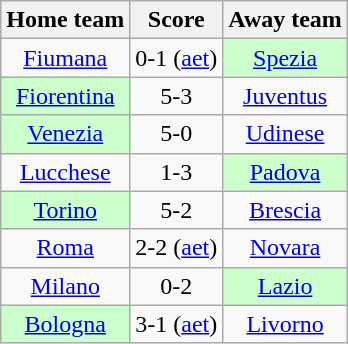<table class="wikitable" style="text-align: center">
<tr>
<th>Home team</th>
<th>Score</th>
<th>Away team</th>
</tr>
<tr>
<td><a href='#'>Fiumana</a></td>
<td>0-1 (<a href='#'>aet</a>)</td>
<td bgcolor="ccffcc"><a href='#'>Spezia</a></td>
</tr>
<tr>
<td bgcolor="ccffcc"><a href='#'>Fiorentina</a></td>
<td>5-3</td>
<td><a href='#'>Juventus</a></td>
</tr>
<tr>
<td bgcolor="ccffcc"><a href='#'>Venezia</a></td>
<td>5-0</td>
<td><a href='#'>Udinese</a></td>
</tr>
<tr>
<td><a href='#'>Lucchese</a></td>
<td>1-3</td>
<td bgcolor="ccffcc"><a href='#'>Padova</a></td>
</tr>
<tr>
<td bgcolor="ccffcc"><a href='#'>Torino</a></td>
<td>5-2</td>
<td><a href='#'>Brescia</a></td>
</tr>
<tr>
<td><a href='#'>Roma</a></td>
<td>2-2 (<a href='#'>aet</a>)</td>
<td><a href='#'>Novara</a></td>
</tr>
<tr>
<td><a href='#'>Milano</a></td>
<td>0-2</td>
<td bgcolor="ccffcc"><a href='#'>Lazio</a></td>
</tr>
<tr>
<td bgcolor="ccffcc"><a href='#'>Bologna</a></td>
<td>3-1 (<a href='#'>aet</a>)</td>
<td><a href='#'>Livorno</a></td>
</tr>
</table>
